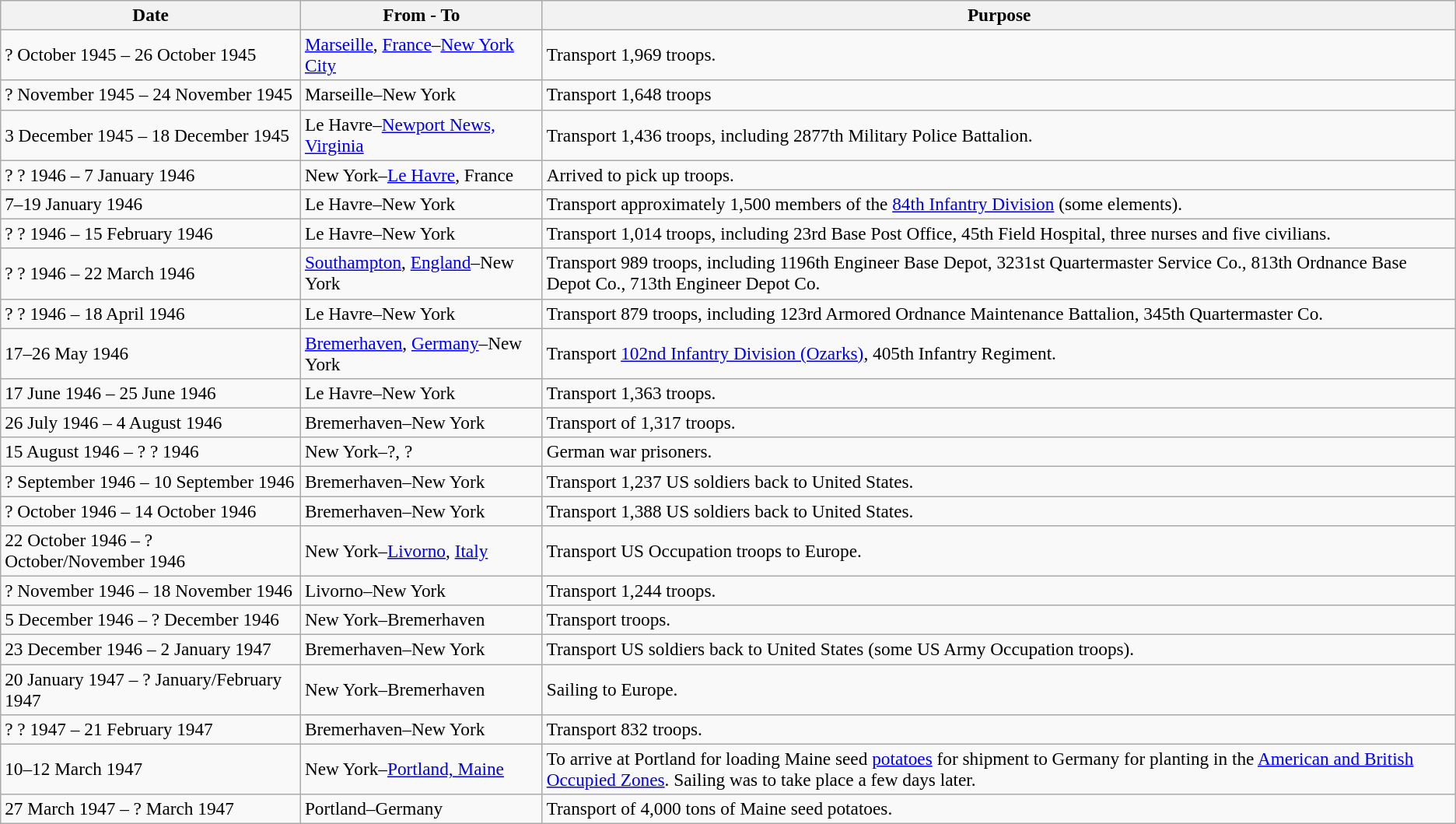<table class="wikitable" style="font-size:97%;">
<tr>
<th Width=250>Date</th>
<th width=200>From - To</th>
<th>Purpose</th>
</tr>
<tr>
<td>? October 1945 – 26 October 1945</td>
<td><a href='#'>Marseille</a>, <a href='#'>France</a>–<a href='#'>New York City</a></td>
<td>Transport 1,969 troops.</td>
</tr>
<tr>
<td>? November 1945 – 24 November 1945</td>
<td>Marseille–New York</td>
<td>Transport 1,648 troops</td>
</tr>
<tr>
<td>3 December 1945 – 18 December 1945</td>
<td>Le Havre–<a href='#'>Newport News, Virginia</a></td>
<td>Transport 1,436 troops, including 2877th Military Police Battalion.</td>
</tr>
<tr>
<td>? ? 1946 – 7 January 1946</td>
<td>New York–<a href='#'>Le Havre</a>, France</td>
<td>Arrived to pick up troops.</td>
</tr>
<tr>
<td>7–19 January 1946</td>
<td>Le Havre–New York</td>
<td>Transport approximately 1,500 members of the <a href='#'>84th Infantry Division</a> (some elements).</td>
</tr>
<tr>
<td>? ? 1946 – 15 February 1946</td>
<td>Le Havre–New York</td>
<td>Transport 1,014 troops, including 23rd Base Post Office, 45th Field Hospital, three nurses and five civilians.</td>
</tr>
<tr>
<td>? ? 1946 – 22 March 1946</td>
<td><a href='#'>Southampton</a>, <a href='#'>England</a>–New York</td>
<td>Transport 989 troops, including 1196th Engineer Base Depot, 3231st Quartermaster Service Co., 813th Ordnance Base Depot Co., 713th Engineer Depot Co.</td>
</tr>
<tr>
<td>? ? 1946 – 18 April 1946</td>
<td>Le Havre–New York</td>
<td>Transport 879 troops, including 123rd Armored Ordnance Maintenance Battalion, 345th Quartermaster Co.</td>
</tr>
<tr>
<td>17–26 May 1946</td>
<td><a href='#'>Bremerhaven</a>, <a href='#'>Germany</a>–New York</td>
<td>Transport <a href='#'>102nd Infantry Division (Ozarks)</a>, 405th Infantry Regiment.</td>
</tr>
<tr>
<td>17 June 1946 – 25 June 1946</td>
<td>Le Havre–New York</td>
<td>Transport 1,363 troops.</td>
</tr>
<tr>
<td>26 July 1946 – 4 August 1946</td>
<td>Bremerhaven–New York</td>
<td>Transport of 1,317 troops.</td>
</tr>
<tr>
<td>15 August 1946 – ? ? 1946</td>
<td>New York–?, ?</td>
<td>German war prisoners.</td>
</tr>
<tr>
<td>? September 1946 – 10 September 1946</td>
<td>Bremerhaven–New York</td>
<td>Transport 1,237 US soldiers back to United States.</td>
</tr>
<tr>
<td>? October 1946 – 14 October 1946</td>
<td>Bremerhaven–New York</td>
<td>Transport 1,388 US soldiers back to United States.</td>
</tr>
<tr>
<td>22 October 1946 – ? October/November 1946</td>
<td>New York–<a href='#'>Livorno</a>, <a href='#'>Italy</a></td>
<td>Transport US Occupation troops to Europe.</td>
</tr>
<tr>
<td>? November 1946 – 18 November 1946</td>
<td>Livorno–New York</td>
<td>Transport 1,244 troops.</td>
</tr>
<tr>
<td>5 December 1946 – ? December 1946</td>
<td>New York–Bremerhaven</td>
<td>Transport troops.</td>
</tr>
<tr>
<td>23 December 1946 – 2 January 1947</td>
<td>Bremerhaven–New York</td>
<td>Transport US soldiers back to United States (some US Army Occupation troops).</td>
</tr>
<tr>
<td>20 January 1947 – ? January/February 1947</td>
<td>New York–Bremerhaven</td>
<td>Sailing to Europe.</td>
</tr>
<tr>
<td>? ? 1947 – 21 February 1947</td>
<td>Bremerhaven–New York</td>
<td>Transport 832 troops.</td>
</tr>
<tr>
<td>10–12 March 1947</td>
<td>New York–<a href='#'>Portland, Maine</a></td>
<td>To arrive at Portland for loading Maine seed <a href='#'>potatoes</a> for shipment to Germany for planting in the <a href='#'>American and British Occupied Zones</a>. Sailing was to take place a few days later.</td>
</tr>
<tr>
<td>27 March 1947 – ? March 1947</td>
<td>Portland–Germany</td>
<td>Transport of 4,000 tons of Maine seed potatoes.</td>
</tr>
</table>
